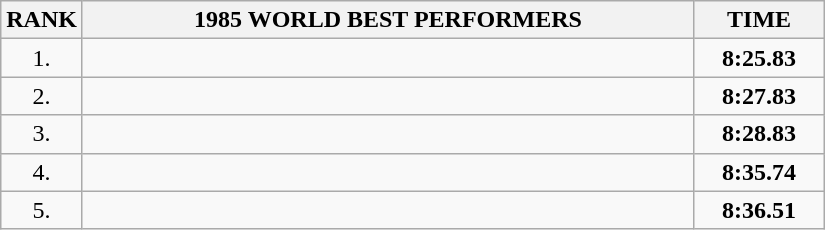<table class="wikitable sortable">
<tr>
<th>RANK</th>
<th align="center" style="width: 25em">1985 WORLD BEST PERFORMERS</th>
<th align="center" style="width: 5em">TIME</th>
</tr>
<tr>
<td align="center">1.</td>
<td></td>
<td align="center"><strong>8:25.83</strong></td>
</tr>
<tr>
<td align="center">2.</td>
<td></td>
<td align="center"><strong>8:27.83</strong></td>
</tr>
<tr>
<td align="center">3.</td>
<td></td>
<td align="center"><strong>8:28.83</strong></td>
</tr>
<tr>
<td align="center">4.</td>
<td></td>
<td align="center"><strong>8:35.74</strong></td>
</tr>
<tr>
<td align="center">5.</td>
<td></td>
<td align="center"><strong>8:36.51</strong></td>
</tr>
</table>
